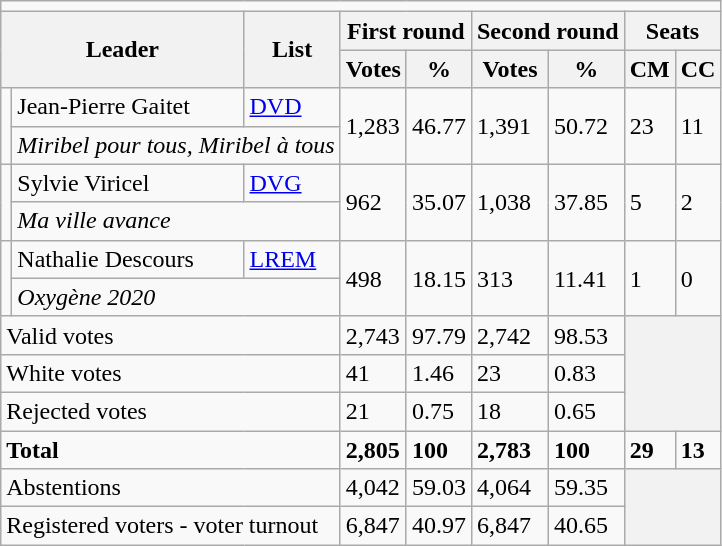<table class="wikitable">
<tr>
<td colspan="9"></td>
</tr>
<tr>
<th colspan="2" rowspan="2">Leader</th>
<th rowspan="2">List</th>
<th colspan="2">First round</th>
<th colspan="2">Second round</th>
<th colspan="2">Seats</th>
</tr>
<tr>
<th>Votes</th>
<th>%</th>
<th>Votes</th>
<th>%</th>
<th>CM</th>
<th>CC</th>
</tr>
<tr>
<td rowspan="2" bgcolor=></td>
<td>Jean-Pierre Gaitet</td>
<td><a href='#'>DVD</a></td>
<td rowspan="2">1,283</td>
<td rowspan="2">46.77</td>
<td rowspan="2">1,391</td>
<td rowspan="2">50.72</td>
<td rowspan="2">23</td>
<td rowspan="2">11</td>
</tr>
<tr>
<td colspan="2"><em>Miribel pour tous, Miribel à tous</em></td>
</tr>
<tr>
<td rowspan="2" bgcolor=></td>
<td>Sylvie Viricel</td>
<td><a href='#'>DVG</a></td>
<td rowspan="2">962</td>
<td rowspan="2">35.07</td>
<td rowspan="2">1,038</td>
<td rowspan="2">37.85</td>
<td rowspan="2">5</td>
<td rowspan="2">2</td>
</tr>
<tr>
<td colspan="2"><em>Ma ville avance</em></td>
</tr>
<tr>
<td rowspan="2" bgcolor=></td>
<td>Nathalie Descours</td>
<td><a href='#'>LREM</a></td>
<td rowspan="2">498</td>
<td rowspan="2">18.15</td>
<td rowspan="2">313</td>
<td rowspan="2">11.41</td>
<td rowspan="2">1</td>
<td rowspan="2">0</td>
</tr>
<tr>
<td colspan="2"><em>Oxygène 2020</em></td>
</tr>
<tr>
<td colspan="3">Valid votes</td>
<td>2,743</td>
<td>97.79</td>
<td>2,742</td>
<td>98.53</td>
<th colspan="2" rowspan="3"></th>
</tr>
<tr>
<td colspan="3">White votes</td>
<td>41</td>
<td>1.46</td>
<td>23</td>
<td>0.83</td>
</tr>
<tr>
<td colspan="3">Rejected votes</td>
<td>21</td>
<td>0.75</td>
<td>18</td>
<td>0.65</td>
</tr>
<tr>
<td colspan="3"><strong>Total</strong></td>
<td><strong>2,805</strong></td>
<td><strong>100</strong></td>
<td><strong>2,783</strong></td>
<td><strong>100</strong></td>
<td><strong>29</strong></td>
<td><strong>13</strong></td>
</tr>
<tr>
<td colspan="3">Abstentions</td>
<td>4,042</td>
<td>59.03</td>
<td>4,064</td>
<td>59.35</td>
<th colspan="2" rowspan="2"></th>
</tr>
<tr>
<td colspan="3">Registered voters - voter turnout</td>
<td>6,847</td>
<td>40.97</td>
<td>6,847</td>
<td>40.65</td>
</tr>
</table>
